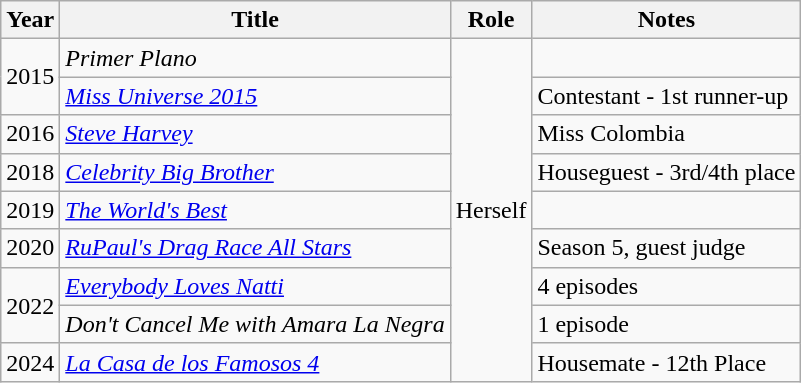<table class="wikitable sortable plainrowheaders">
<tr>
<th>Year</th>
<th>Title</th>
<th>Role</th>
<th class="unsortable">Notes</th>
</tr>
<tr>
<td rowspan="2">2015</td>
<td><em>Primer Plano</em></td>
<td rowspan="9">Herself</td>
<td></td>
</tr>
<tr>
<td><em><a href='#'>Miss Universe 2015</a></em></td>
<td>Contestant - 1st runner-up</td>
</tr>
<tr>
<td>2016</td>
<td><em><a href='#'>Steve Harvey</a></em></td>
<td>Miss Colombia</td>
</tr>
<tr>
<td>2018</td>
<td><em><a href='#'>Celebrity Big Brother</a></em></td>
<td>Houseguest - 3rd/4th place</td>
</tr>
<tr>
<td>2019</td>
<td><em><a href='#'>The World's Best</a></em></td>
<td></td>
</tr>
<tr>
<td>2020</td>
<td><em><a href='#'>RuPaul's Drag Race All Stars</a></em></td>
<td>Season 5, guest judge</td>
</tr>
<tr>
<td rowspan="2">2022</td>
<td><em><a href='#'>Everybody Loves Natti</a></em></td>
<td>4 episodes</td>
</tr>
<tr>
<td><em>Don't Cancel Me with Amara La Negra</em></td>
<td>1 episode</td>
</tr>
<tr>
<td>2024</td>
<td><a href='#'><em>La Casa de los Famosos 4</em></a></td>
<td>Housemate - 12th Place</td>
</tr>
</table>
